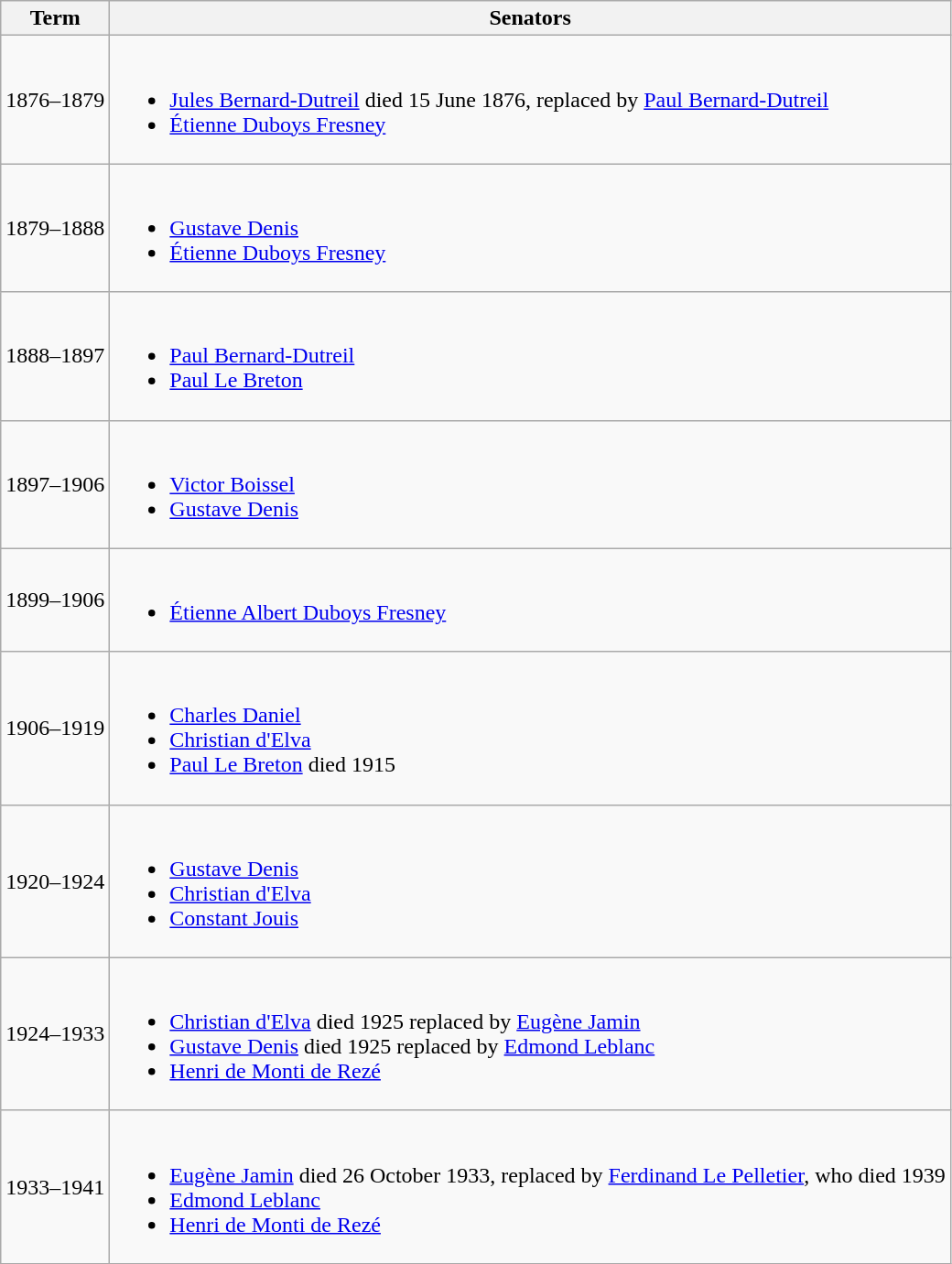<table class=wikitable>
<tr>
<th>Term</th>
<th>Senators</th>
</tr>
<tr>
<td>1876–1879</td>
<td><br><ul><li><a href='#'>Jules Bernard-Dutreil</a> died 15 June 1876, replaced by <a href='#'>Paul Bernard-Dutreil</a></li><li><a href='#'>Étienne Duboys Fresney</a></li></ul></td>
</tr>
<tr>
<td>1879–1888</td>
<td><br><ul><li><a href='#'>Gustave Denis</a></li><li><a href='#'>Étienne Duboys Fresney</a></li></ul></td>
</tr>
<tr>
<td>1888–1897</td>
<td><br><ul><li><a href='#'>Paul Bernard-Dutreil</a></li><li><a href='#'>Paul Le Breton</a></li></ul></td>
</tr>
<tr>
<td>1897–1906</td>
<td><br><ul><li><a href='#'>Victor Boissel</a></li><li><a href='#'>Gustave Denis</a></li></ul></td>
</tr>
<tr>
<td>1899–1906</td>
<td><br><ul><li><a href='#'>Étienne Albert Duboys Fresney</a></li></ul></td>
</tr>
<tr>
<td>1906–1919</td>
<td><br><ul><li><a href='#'>Charles Daniel</a></li><li><a href='#'>Christian d'Elva</a></li><li><a href='#'>Paul Le Breton</a> died 1915</li></ul></td>
</tr>
<tr>
<td>1920–1924</td>
<td><br><ul><li><a href='#'>Gustave Denis</a></li><li><a href='#'>Christian d'Elva</a></li><li><a href='#'>Constant Jouis</a></li></ul></td>
</tr>
<tr>
<td>1924–1933</td>
<td><br><ul><li><a href='#'>Christian d'Elva</a> died 1925 replaced by <a href='#'>Eugène Jamin</a></li><li><a href='#'>Gustave Denis</a> died 1925 replaced by <a href='#'>Edmond Leblanc</a></li><li><a href='#'>Henri de Monti de Rezé</a></li></ul></td>
</tr>
<tr>
<td>1933–1941</td>
<td><br><ul><li><a href='#'>Eugène Jamin</a> died 26 October 1933, replaced by <a href='#'>Ferdinand Le Pelletier</a>, who died 1939</li><li><a href='#'>Edmond Leblanc</a></li><li><a href='#'>Henri de Monti de Rezé</a></li></ul></td>
</tr>
</table>
